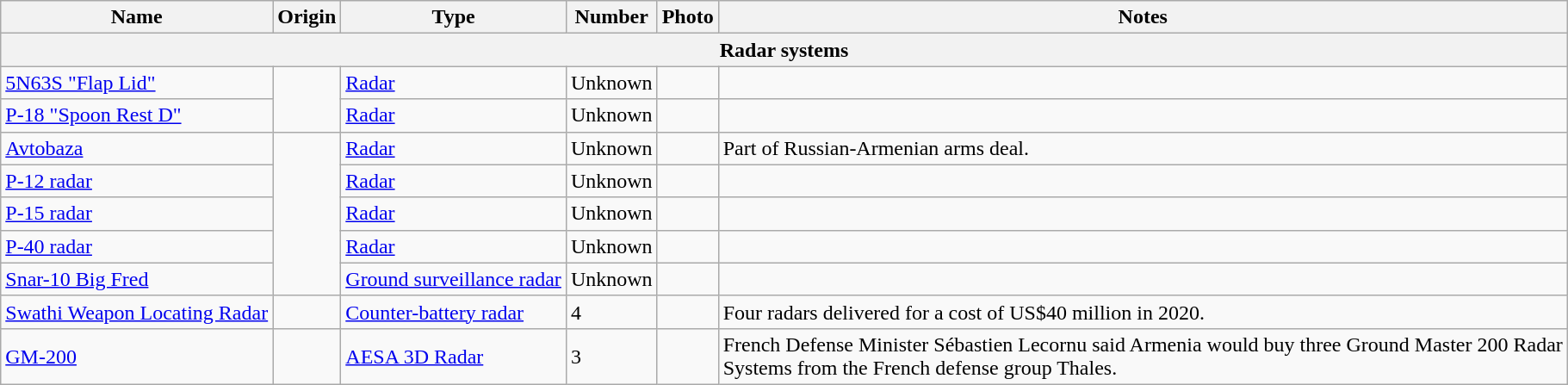<table class="wikitable">
<tr>
<th style="text-align: width:12%;">Name</th>
<th style="text-align: width:8%;">Origin</th>
<th style="text-align: width:18%;">Type</th>
<th style="text-align: width:7%;">Number</th>
<th style="text-align: width:8%; ">Photo</th>
<th style="text-align: width:47%;">Notes</th>
</tr>
<tr>
<th colspan="6">Radar systems</th>
</tr>
<tr>
<td><a href='#'>5N63S "Flap Lid"</a></td>
<td rowspan="2"></td>
<td><a href='#'>Radar</a></td>
<td>Unknown</td>
<td></td>
<td></td>
</tr>
<tr>
<td><a href='#'>P-18 "Spoon Rest D"</a></td>
<td><a href='#'>Radar</a></td>
<td>Unknown</td>
<td></td>
<td></td>
</tr>
<tr>
<td><a href='#'>Avtobaza</a></td>
<td rowspan="5"></td>
<td><a href='#'>Radar</a></td>
<td>Unknown</td>
<td></td>
<td>Part of Russian-Armenian arms deal.</td>
</tr>
<tr>
<td><a href='#'>P-12 radar</a></td>
<td><a href='#'>Radar</a></td>
<td>Unknown</td>
<td></td>
<td></td>
</tr>
<tr>
<td><a href='#'>P-15 radar</a></td>
<td><a href='#'>Radar</a></td>
<td>Unknown</td>
<td></td>
<td></td>
</tr>
<tr>
<td><a href='#'>P-40 radar</a></td>
<td><a href='#'>Radar</a></td>
<td>Unknown</td>
<td></td>
<td></td>
</tr>
<tr>
<td><a href='#'>Snar-10 Big Fred</a></td>
<td><a href='#'>Ground surveillance radar</a></td>
<td>Unknown</td>
<td></td>
<td></td>
</tr>
<tr>
<td><a href='#'>Swathi Weapon Locating Radar</a></td>
<td></td>
<td><a href='#'>Counter-battery radar</a></td>
<td>4</td>
<td></td>
<td>Four radars delivered for a cost of US$40 million in 2020.</td>
</tr>
<tr>
<td><a href='#'>GM-200</a></td>
<td></td>
<td><a href='#'>AESA 3D Radar</a></td>
<td>3</td>
<td></td>
<td>French Defense Minister Sébastien Lecornu said Armenia would buy three Ground Master 200 Radar<br>Systems from the French defense group Thales.</td>
</tr>
</table>
